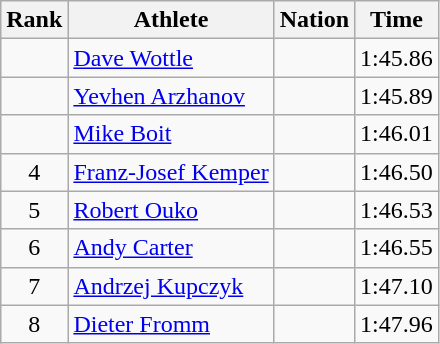<table class="wikitable sortable" style="text-align:center">
<tr>
<th>Rank</th>
<th>Athlete</th>
<th>Nation</th>
<th>Time</th>
</tr>
<tr>
<td></td>
<td align=left><a href='#'>Dave Wottle</a></td>
<td align=left></td>
<td>1:45.86</td>
</tr>
<tr>
<td></td>
<td align=left><a href='#'>Yevhen Arzhanov</a></td>
<td align=left></td>
<td>1:45.89</td>
</tr>
<tr>
<td></td>
<td align=left><a href='#'>Mike Boit</a></td>
<td align=left></td>
<td>1:46.01</td>
</tr>
<tr>
<td>4</td>
<td align=left><a href='#'>Franz-Josef Kemper</a></td>
<td align=left></td>
<td>1:46.50</td>
</tr>
<tr>
<td>5</td>
<td align=left><a href='#'>Robert Ouko</a></td>
<td align=left></td>
<td>1:46.53</td>
</tr>
<tr>
<td>6</td>
<td align=left><a href='#'>Andy Carter</a></td>
<td align=left></td>
<td>1:46.55</td>
</tr>
<tr>
<td>7</td>
<td align=left><a href='#'>Andrzej Kupczyk</a></td>
<td align=left></td>
<td>1:47.10</td>
</tr>
<tr>
<td>8</td>
<td align=left><a href='#'>Dieter Fromm</a></td>
<td align=left></td>
<td>1:47.96</td>
</tr>
</table>
